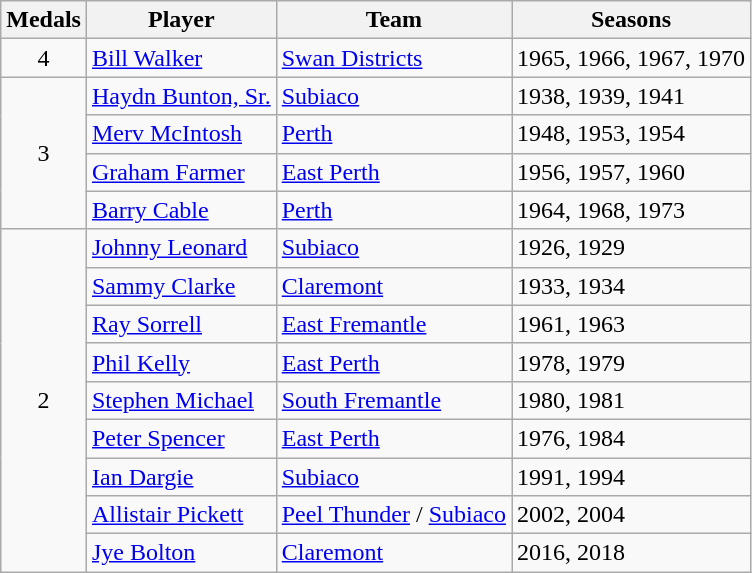<table class="wikitable">
<tr>
<th>Medals</th>
<th>Player</th>
<th>Team</th>
<th>Seasons</th>
</tr>
<tr>
<td style="text-align:center;">4</td>
<td><a href='#'>Bill Walker</a></td>
<td><a href='#'>Swan Districts</a></td>
<td>1965, 1966, 1967, 1970</td>
</tr>
<tr>
<td style="text-align:center;" rowspan="4">3</td>
<td><a href='#'>Haydn Bunton, Sr.</a></td>
<td><a href='#'>Subiaco</a></td>
<td>1938, 1939, 1941</td>
</tr>
<tr>
<td><a href='#'>Merv McIntosh</a></td>
<td><a href='#'>Perth</a></td>
<td>1948, 1953, 1954</td>
</tr>
<tr>
<td><a href='#'>Graham Farmer</a></td>
<td><a href='#'>East Perth</a></td>
<td>1956, 1957, 1960</td>
</tr>
<tr>
<td><a href='#'>Barry Cable</a></td>
<td><a href='#'>Perth</a></td>
<td>1964, 1968, 1973</td>
</tr>
<tr>
<td style="text-align:center;" rowspan="9">2</td>
<td><a href='#'>Johnny Leonard</a></td>
<td><a href='#'>Subiaco</a></td>
<td>1926, 1929</td>
</tr>
<tr>
<td><a href='#'>Sammy Clarke</a></td>
<td><a href='#'>Claremont</a></td>
<td>1933, 1934</td>
</tr>
<tr>
<td><a href='#'>Ray Sorrell</a></td>
<td><a href='#'>East Fremantle</a></td>
<td>1961, 1963</td>
</tr>
<tr>
<td><a href='#'>Phil Kelly</a></td>
<td><a href='#'>East Perth</a></td>
<td>1978, 1979</td>
</tr>
<tr>
<td><a href='#'>Stephen Michael</a></td>
<td><a href='#'>South Fremantle</a></td>
<td>1980, 1981</td>
</tr>
<tr>
<td><a href='#'>Peter Spencer</a></td>
<td><a href='#'>East Perth</a></td>
<td>1976, 1984</td>
</tr>
<tr>
<td><a href='#'>Ian Dargie</a></td>
<td><a href='#'>Subiaco</a></td>
<td>1991, 1994</td>
</tr>
<tr>
<td><a href='#'>Allistair Pickett</a></td>
<td><a href='#'>Peel Thunder</a> / <a href='#'>Subiaco</a></td>
<td>2002, 2004</td>
</tr>
<tr>
<td><a href='#'>Jye Bolton</a></td>
<td><a href='#'>Claremont</a></td>
<td>2016, 2018</td>
</tr>
</table>
